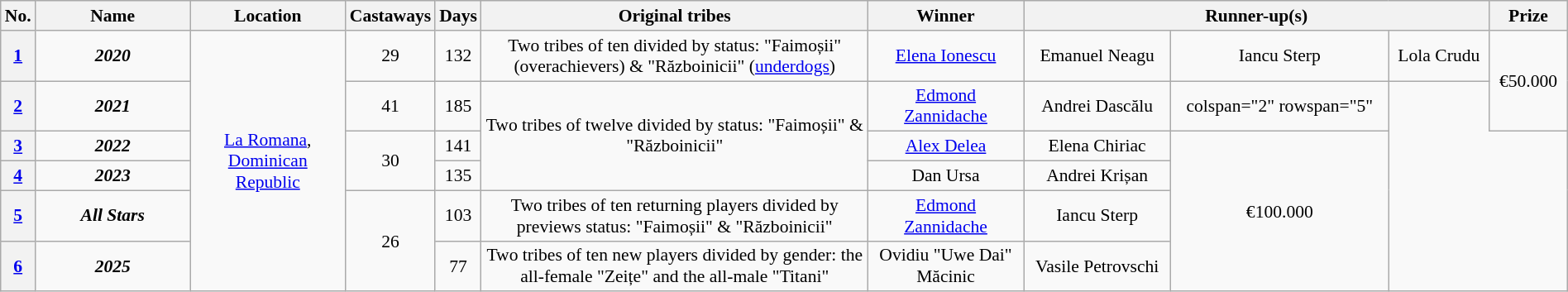<table class="wikitable" style="width:100%; font-size:90%; text-align:center">
<tr>
<th style="width:02%">No.</th>
<th style="width:10%">Name</th>
<th style="width:10%">Location</th>
<th style="width:02%">Castaways</th>
<th style="width:02%">Days</th>
<th style="width:25%">Original tribes</th>
<th style="width:10%">Winner</th>
<th style="width:30%" colspan="3">Runner-up(s)</th>
<th style="width:05%">Prize</th>
</tr>
<tr>
<th><a href='#'>1</a></th>
<td><strong><em>2020</em></strong></td>
<td rowspan="6"><a href='#'>La Romana</a>, <a href='#'>Dominican Republic</a></td>
<td>29</td>
<td>132</td>
<td>Two tribes of ten divided by status: "Faimoșii" (overachievers) & "Războinicii" (<a href='#'>underdogs</a>)</td>
<td><a href='#'>Elena Ionescu</a></td>
<td>Emanuel Neagu</td>
<td>Iancu Sterp</td>
<td>Lola Crudu</td>
<td rowspan="2">€50.000</td>
</tr>
<tr>
<th><a href='#'>2</a></th>
<td><strong><em>2021</em></strong></td>
<td>41</td>
<td>185</td>
<td rowspan="3">Two tribes of twelve divided by status: "Faimoșii" & "Războinicii"</td>
<td><a href='#'>Edmond Zannidache</a></td>
<td colspan="1">Andrei Dascălu</td>
<td>colspan="2" rowspan="5" </td>
</tr>
<tr>
<th><a href='#'>3</a></th>
<td><strong><em>2022</em></strong></td>
<td rowspan="2">30</td>
<td>141</td>
<td><a href='#'>Alex Delea</a></td>
<td colspan="1">Elena Chiriac</td>
<td rowspan="4">€100.000</td>
</tr>
<tr>
<th><a href='#'>4</a></th>
<td><strong><em>2023</em></strong></td>
<td>135</td>
<td>Dan Ursa</td>
<td colspan="1">Andrei Krișan</td>
</tr>
<tr>
<th><a href='#'>5</a></th>
<td><strong><em>All Stars</em></strong></td>
<td rowspan="2">26</td>
<td>103</td>
<td>Two tribes of ten returning players divided by previews status: "Faimoșii" & "Războinicii"</td>
<td><a href='#'>Edmond Zannidache</a></td>
<td>Iancu Sterp</td>
</tr>
<tr>
<th><a href='#'>6</a></th>
<td><strong><em>2025</em></strong></td>
<td>77</td>
<td>Two tribes of ten new players divided by gender: the all-female "Zeițe" and the all-male "Titani"</td>
<td>Ovidiu "Uwe Dai" Măcinic</td>
<td>Vasile Petrovschi</td>
</tr>
</table>
